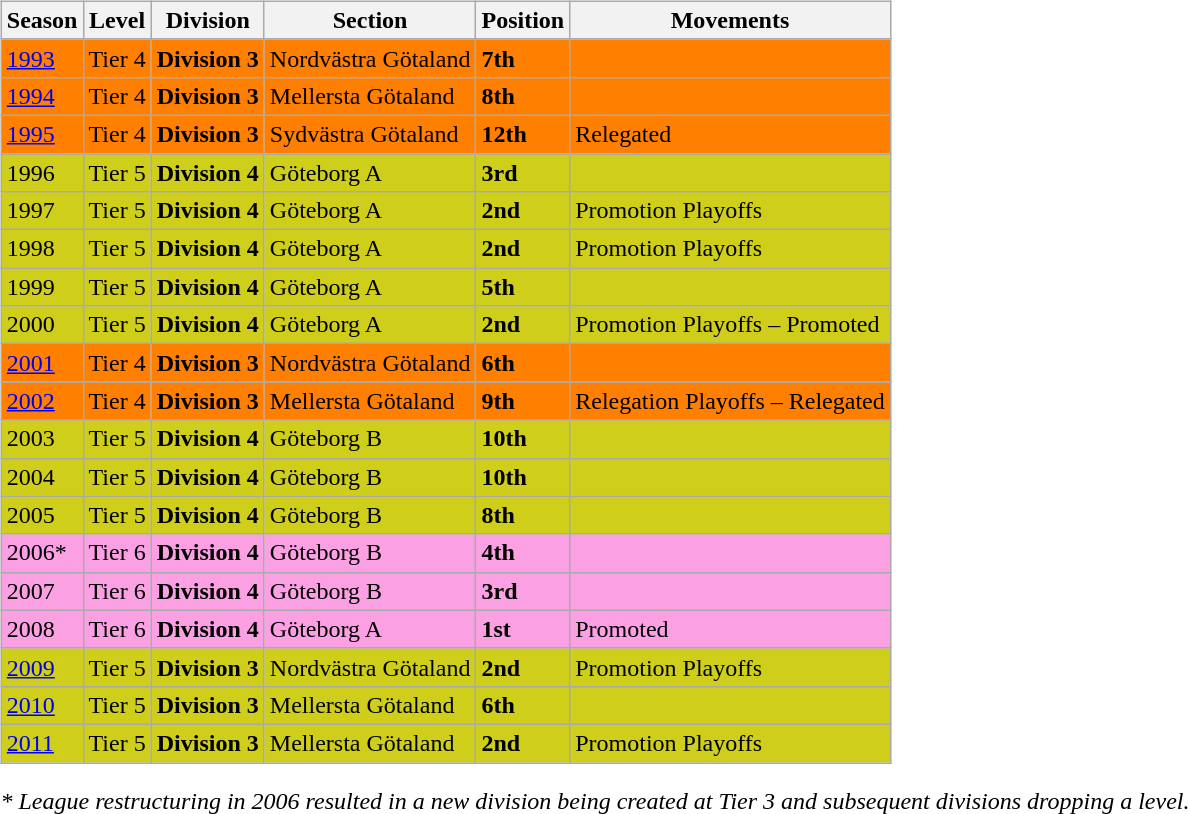<table>
<tr>
<td valign="top" width=0%><br><table class="wikitable">
<tr style="background:#f0f6fa;">
<th><strong>Season</strong></th>
<th><strong>Level</strong></th>
<th><strong>Division</strong></th>
<th><strong>Section</strong></th>
<th><strong>Position</strong></th>
<th><strong>Movements</strong></th>
</tr>
<tr>
<td style="background:#FF7F00;"><a href='#'>1993</a></td>
<td style="background:#FF7F00;">Tier 4</td>
<td style="background:#FF7F00;"><strong>Division 3</strong></td>
<td style="background:#FF7F00;">Nordvästra Götaland</td>
<td style="background:#FF7F00;"><strong>7th</strong></td>
<td style="background:#FF7F00;"></td>
</tr>
<tr>
<td style="background:#FF7F00;"><a href='#'>1994</a></td>
<td style="background:#FF7F00;">Tier 4</td>
<td style="background:#FF7F00;"><strong>Division 3</strong></td>
<td style="background:#FF7F00;">Mellersta Götaland</td>
<td style="background:#FF7F00;"><strong>8th</strong></td>
<td style="background:#FF7F00;"></td>
</tr>
<tr>
<td style="background:#FF7F00;"><a href='#'>1995</a></td>
<td style="background:#FF7F00;">Tier 4</td>
<td style="background:#FF7F00;"><strong>Division 3</strong></td>
<td style="background:#FF7F00;">Sydvästra Götaland</td>
<td style="background:#FF7F00;"><strong>12th</strong></td>
<td style="background:#FF7F00;">Relegated</td>
</tr>
<tr>
<td style="background:#CECE1B;">1996</td>
<td style="background:#CECE1B;">Tier 5</td>
<td style="background:#CECE1B;"><strong>Division 4</strong></td>
<td style="background:#CECE1B;">Göteborg A</td>
<td style="background:#CECE1B;"><strong>3rd</strong></td>
<td style="background:#CECE1B;"></td>
</tr>
<tr>
<td style="background:#CECE1B;">1997</td>
<td style="background:#CECE1B;">Tier 5</td>
<td style="background:#CECE1B;"><strong>Division 4</strong></td>
<td style="background:#CECE1B;">Göteborg A</td>
<td style="background:#CECE1B;"><strong>2nd</strong></td>
<td style="background:#CECE1B;">Promotion Playoffs</td>
</tr>
<tr>
<td style="background:#CECE1B;">1998</td>
<td style="background:#CECE1B;">Tier 5</td>
<td style="background:#CECE1B;"><strong>Division 4</strong></td>
<td style="background:#CECE1B;">Göteborg A</td>
<td style="background:#CECE1B;"><strong>2nd</strong></td>
<td style="background:#CECE1B;">Promotion Playoffs</td>
</tr>
<tr>
<td style="background:#CECE1B;">1999</td>
<td style="background:#CECE1B;">Tier 5</td>
<td style="background:#CECE1B;"><strong>Division 4</strong></td>
<td style="background:#CECE1B;">Göteborg A</td>
<td style="background:#CECE1B;"><strong>5th</strong></td>
<td style="background:#CECE1B;"></td>
</tr>
<tr>
<td style="background:#CECE1B;">2000</td>
<td style="background:#CECE1B;">Tier 5</td>
<td style="background:#CECE1B;"><strong>Division 4</strong></td>
<td style="background:#CECE1B;">Göteborg A</td>
<td style="background:#CECE1B;"><strong>2nd</strong></td>
<td style="background:#CECE1B;">Promotion Playoffs – Promoted</td>
</tr>
<tr>
<td style="background:#FF7F00;"><a href='#'>2001</a></td>
<td style="background:#FF7F00;">Tier 4</td>
<td style="background:#FF7F00;"><strong>Division 3</strong></td>
<td style="background:#FF7F00;">Nordvästra Götaland</td>
<td style="background:#FF7F00;"><strong>6th</strong></td>
<td style="background:#FF7F00;"></td>
</tr>
<tr>
<td style="background:#FF7F00;"><a href='#'>2002</a></td>
<td style="background:#FF7F00;">Tier 4</td>
<td style="background:#FF7F00;"><strong>Division 3</strong></td>
<td style="background:#FF7F00;">Mellersta Götaland</td>
<td style="background:#FF7F00;"><strong>9th</strong></td>
<td style="background:#FF7F00;">Relegation Playoffs – Relegated</td>
</tr>
<tr>
<td style="background:#CECE1B;">2003</td>
<td style="background:#CECE1B;">Tier 5</td>
<td style="background:#CECE1B;"><strong>Division 4</strong></td>
<td style="background:#CECE1B;">Göteborg B</td>
<td style="background:#CECE1B;"><strong>10th</strong></td>
<td style="background:#CECE1B;"></td>
</tr>
<tr>
<td style="background:#CECE1B;">2004</td>
<td style="background:#CECE1B;">Tier 5</td>
<td style="background:#CECE1B;"><strong>Division 4</strong></td>
<td style="background:#CECE1B;">Göteborg B</td>
<td style="background:#CECE1B;"><strong>10th</strong></td>
<td style="background:#CECE1B;"></td>
</tr>
<tr>
<td style="background:#CECE1B;">2005</td>
<td style="background:#CECE1B;">Tier 5</td>
<td style="background:#CECE1B;"><strong>Division 4</strong></td>
<td style="background:#CECE1B;">Göteborg B</td>
<td style="background:#CECE1B;"><strong>8th</strong></td>
<td style="background:#CECE1B;"></td>
</tr>
<tr>
<td style="background:#FBA0E3;">2006*</td>
<td style="background:#FBA0E3;">Tier 6</td>
<td style="background:#FBA0E3;"><strong>Division 4</strong></td>
<td style="background:#FBA0E3;">Göteborg B</td>
<td style="background:#FBA0E3;"><strong>4th</strong></td>
<td style="background:#FBA0E3;"></td>
</tr>
<tr>
<td style="background:#FBA0E3;">2007</td>
<td style="background:#FBA0E3;">Tier 6</td>
<td style="background:#FBA0E3;"><strong>Division 4</strong></td>
<td style="background:#FBA0E3;">Göteborg B</td>
<td style="background:#FBA0E3;"><strong>3rd</strong></td>
<td style="background:#FBA0E3;"></td>
</tr>
<tr>
<td style="background:#FBA0E3;">2008</td>
<td style="background:#FBA0E3;">Tier 6</td>
<td style="background:#FBA0E3;"><strong>Division 4</strong></td>
<td style="background:#FBA0E3;">Göteborg A</td>
<td style="background:#FBA0E3;"><strong>1st</strong></td>
<td style="background:#FBA0E3;">Promoted</td>
</tr>
<tr>
<td style="background:#CECE1B;"><a href='#'>2009</a></td>
<td style="background:#CECE1B;">Tier 5</td>
<td style="background:#CECE1B;"><strong>Division 3</strong></td>
<td style="background:#CECE1B;">Nordvästra Götaland</td>
<td style="background:#CECE1B;"><strong>2nd</strong></td>
<td style="background:#CECE1B;">Promotion Playoffs</td>
</tr>
<tr>
<td style="background:#CECE1B;"><a href='#'>2010</a></td>
<td style="background:#CECE1B;">Tier 5</td>
<td style="background:#CECE1B;"><strong>Division 3</strong></td>
<td style="background:#CECE1B;">Mellersta Götaland</td>
<td style="background:#CECE1B;"><strong>6th</strong></td>
<td style="background:#CECE1B;"></td>
</tr>
<tr>
<td style="background:#CECE1B;"><a href='#'>2011</a></td>
<td style="background:#CECE1B;">Tier 5</td>
<td style="background:#CECE1B;"><strong>Division 3</strong></td>
<td style="background:#CECE1B;">Mellersta Götaland</td>
<td style="background:#CECE1B;"><strong>2nd</strong></td>
<td style="background:#CECE1B;">Promotion Playoffs</td>
</tr>
</table>
<em>* League restructuring in 2006 resulted in a new division being created at Tier 3 and subsequent divisions dropping a level.</em> 

</td>
</tr>
</table>
